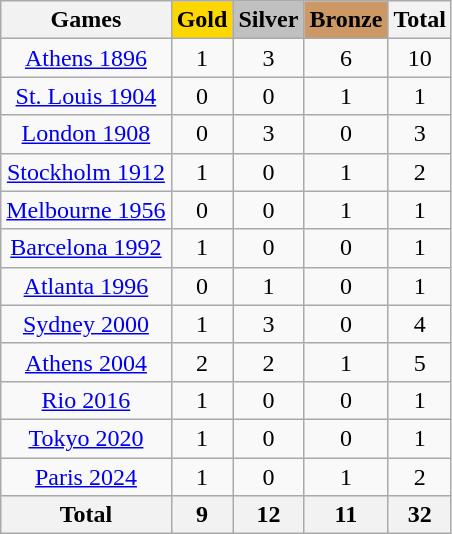<table class="wikitable sortable" style="text-align:center">
<tr>
<th>Games</th>
<th style="background-color:gold;">Gold</th>
<th style="background-color:silver;">Silver</th>
<th style="background-color:#c96;">Bronze</th>
<th>Total</th>
</tr>
<tr>
<td><a href='#'>Athens 1896</a></td>
<td>1</td>
<td>3</td>
<td>6</td>
<td>10</td>
</tr>
<tr>
<td><a href='#'>St. Louis 1904</a></td>
<td>0</td>
<td>0</td>
<td>1</td>
<td>1</td>
</tr>
<tr>
<td><a href='#'>London 1908</a></td>
<td>0</td>
<td>3</td>
<td>0</td>
<td>3</td>
</tr>
<tr>
<td><a href='#'>Stockholm 1912</a></td>
<td>1</td>
<td>0</td>
<td>1</td>
<td>2</td>
</tr>
<tr>
<td><a href='#'>Melbourne 1956</a></td>
<td>0</td>
<td>0</td>
<td>1</td>
<td>1</td>
</tr>
<tr>
<td><a href='#'>Barcelona 1992</a></td>
<td>1</td>
<td>0</td>
<td>0</td>
<td>1</td>
</tr>
<tr>
<td><a href='#'>Atlanta 1996</a></td>
<td>0</td>
<td>1</td>
<td>0</td>
<td>1</td>
</tr>
<tr>
<td><a href='#'>Sydney 2000</a></td>
<td>1</td>
<td>3</td>
<td>0</td>
<td>4</td>
</tr>
<tr>
<td><a href='#'>Athens 2004</a></td>
<td>2</td>
<td>2</td>
<td>1</td>
<td>5</td>
</tr>
<tr>
<td><a href='#'>Rio 2016</a></td>
<td>1</td>
<td>0</td>
<td>0</td>
<td>1</td>
</tr>
<tr>
<td><a href='#'>Tokyo 2020</a></td>
<td>1</td>
<td>0</td>
<td>0</td>
<td>1</td>
</tr>
<tr>
<td><a href='#'>Paris 2024</a></td>
<td>1</td>
<td>0</td>
<td>1</td>
<td>2</td>
</tr>
<tr>
<th>Total</th>
<th>9</th>
<th>12</th>
<th>11</th>
<th>32</th>
</tr>
</table>
